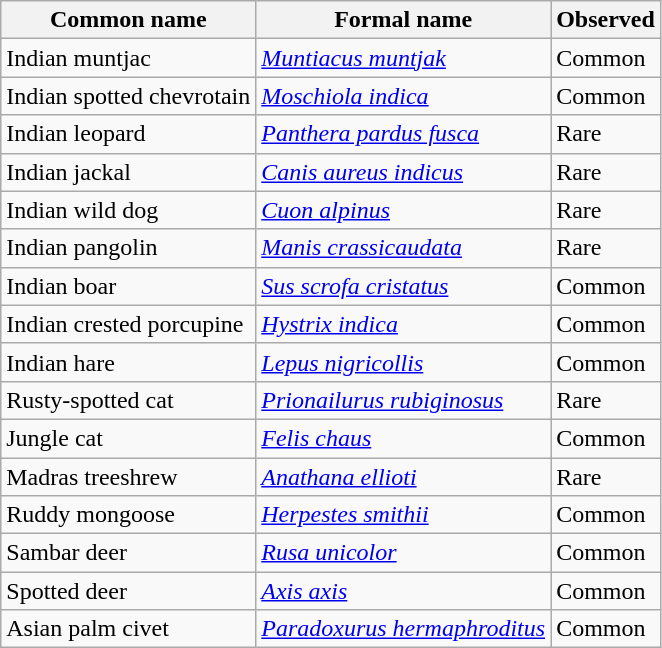<table class="wikitable" border=3>
<tr>
<th>Common name</th>
<th>Formal name</th>
<th>Observed</th>
</tr>
<tr>
<td>Indian muntjac</td>
<td><em><a href='#'>Muntiacus muntjak</a></em></td>
<td>Common</td>
</tr>
<tr>
<td>Indian spotted chevrotain</td>
<td><em><a href='#'>Moschiola indica</a></em></td>
<td>Common</td>
</tr>
<tr>
<td>Indian leopard</td>
<td><em><a href='#'>Panthera pardus fusca</a></em></td>
<td>Rare</td>
</tr>
<tr>
<td>Indian jackal</td>
<td><em><a href='#'>Canis aureus indicus</a></em></td>
<td>Rare</td>
</tr>
<tr>
<td>Indian wild dog</td>
<td><em><a href='#'>Cuon alpinus</a></em></td>
<td>Rare</td>
</tr>
<tr>
<td>Indian pangolin</td>
<td><em><a href='#'>Manis crassicaudata</a></em></td>
<td>Rare</td>
</tr>
<tr>
<td>Indian boar</td>
<td><em><a href='#'>Sus scrofa cristatus</a></em></td>
<td>Common</td>
</tr>
<tr>
<td>Indian crested porcupine</td>
<td><em><a href='#'>Hystrix indica</a></em></td>
<td>Common</td>
</tr>
<tr>
<td>Indian hare</td>
<td><em><a href='#'>Lepus nigricollis</a></em></td>
<td>Common</td>
</tr>
<tr>
<td>Rusty-spotted cat</td>
<td><em><a href='#'>Prionailurus rubiginosus</a></em></td>
<td>Rare</td>
</tr>
<tr>
<td>Jungle cat</td>
<td><em><a href='#'>Felis chaus</a></em></td>
<td>Common</td>
</tr>
<tr>
<td>Madras treeshrew</td>
<td><em><a href='#'>Anathana ellioti</a></em></td>
<td>Rare</td>
</tr>
<tr>
<td>Ruddy mongoose</td>
<td><em><a href='#'>Herpestes smithii</a></em></td>
<td>Common</td>
</tr>
<tr>
<td>Sambar deer</td>
<td><em><a href='#'>Rusa unicolor</a></em></td>
<td>Common</td>
</tr>
<tr>
<td>Spotted deer</td>
<td><em><a href='#'>Axis axis</a></em></td>
<td>Common</td>
</tr>
<tr>
<td>Asian palm civet</td>
<td><em><a href='#'>Paradoxurus hermaphroditus</a></em></td>
<td>Common</td>
</tr>
</table>
